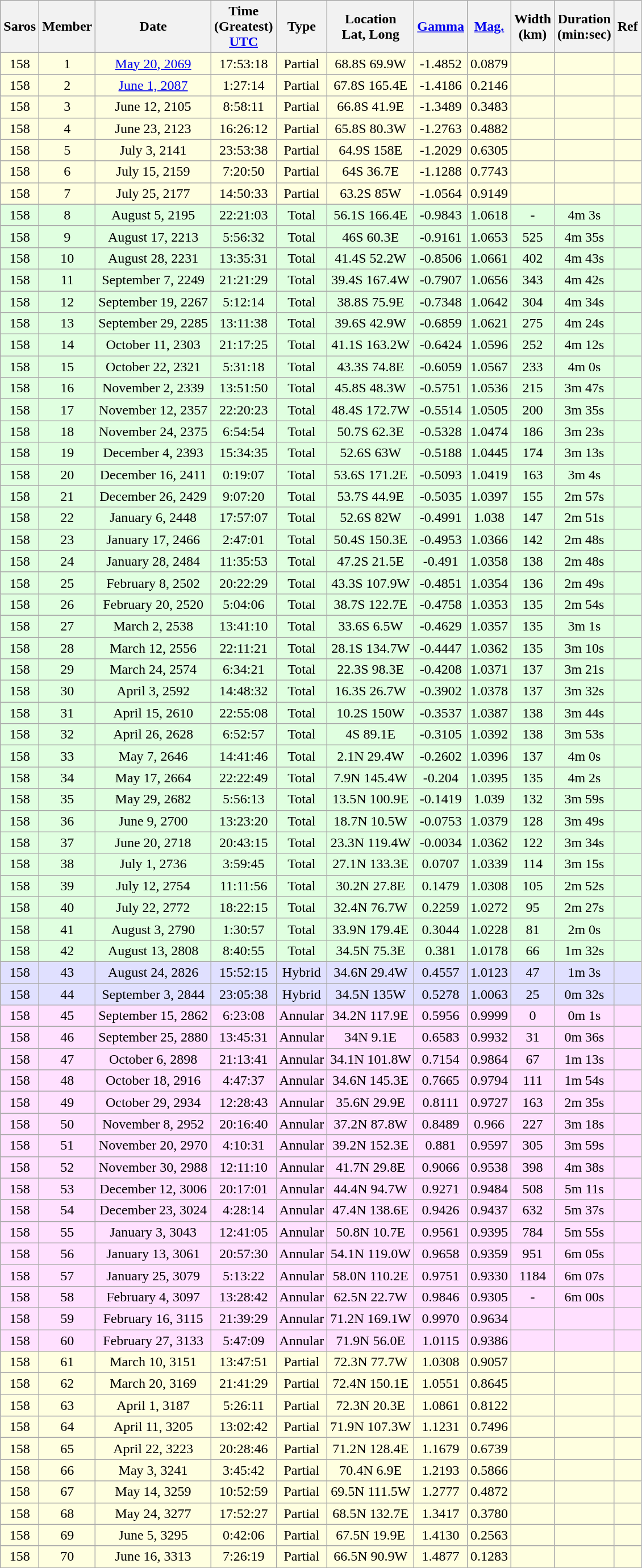<table class=wikitable>
<tr align=center>
<th>Saros</th>
<th>Member</th>
<th>Date</th>
<th>Time<br>(Greatest)<br><a href='#'>UTC</a></th>
<th>Type</th>
<th>Location<br>Lat, Long</th>
<th><a href='#'>Gamma</a></th>
<th><a href='#'>Mag.</a></th>
<th>Width<br>(km)</th>
<th>Duration<br>(min:sec)</th>
<th>Ref</th>
</tr>
<tr align=center bgcolor=#ffffe0>
<td>158</td>
<td>1</td>
<td><a href='#'>May 20, 2069</a></td>
<td>17:53:18</td>
<td>Partial</td>
<td>68.8S 69.9W</td>
<td>-1.4852</td>
<td>0.0879</td>
<td></td>
<td></td>
<td></td>
</tr>
<tr align=center bgcolor=#ffffe0>
<td>158</td>
<td>2</td>
<td><a href='#'>June 1, 2087</a></td>
<td>1:27:14</td>
<td>Partial</td>
<td>67.8S 165.4E</td>
<td>-1.4186</td>
<td>0.2146</td>
<td></td>
<td></td>
<td></td>
</tr>
<tr align=center bgcolor=#ffffe0>
<td>158</td>
<td>3</td>
<td>June 12, 2105</td>
<td>8:58:11</td>
<td>Partial</td>
<td>66.8S 41.9E</td>
<td>-1.3489</td>
<td>0.3483</td>
<td></td>
<td></td>
<td></td>
</tr>
<tr align=center bgcolor=#ffffe0>
<td>158</td>
<td>4</td>
<td>June 23, 2123</td>
<td>16:26:12</td>
<td>Partial</td>
<td>65.8S 80.3W</td>
<td>-1.2763</td>
<td>0.4882</td>
<td></td>
<td></td>
<td></td>
</tr>
<tr align=center bgcolor=#ffffe0>
<td>158</td>
<td>5</td>
<td>July 3, 2141</td>
<td>23:53:38</td>
<td>Partial</td>
<td>64.9S 158E</td>
<td>-1.2029</td>
<td>0.6305</td>
<td></td>
<td></td>
<td></td>
</tr>
<tr align=center bgcolor=#ffffe0>
<td>158</td>
<td>6</td>
<td>July 15, 2159</td>
<td>7:20:50</td>
<td>Partial</td>
<td>64S 36.7E</td>
<td>-1.1288</td>
<td>0.7743</td>
<td></td>
<td></td>
<td></td>
</tr>
<tr align=center bgcolor=#ffffe0>
<td>158</td>
<td>7</td>
<td>July 25, 2177</td>
<td>14:50:33</td>
<td>Partial</td>
<td>63.2S 85W</td>
<td>-1.0564</td>
<td>0.9149</td>
<td></td>
<td></td>
<td></td>
</tr>
<tr align=center bgcolor=#e0ffe0>
<td>158</td>
<td>8</td>
<td>August 5, 2195</td>
<td>22:21:03</td>
<td>Total</td>
<td>56.1S 166.4E</td>
<td>-0.9843</td>
<td>1.0618</td>
<td>-</td>
<td>4m 3s</td>
<td></td>
</tr>
<tr align=center bgcolor=#e0ffe0>
<td>158</td>
<td>9</td>
<td>August 17, 2213</td>
<td>5:56:32</td>
<td>Total</td>
<td>46S 60.3E</td>
<td>-0.9161</td>
<td>1.0653</td>
<td>525</td>
<td>4m 35s</td>
<td></td>
</tr>
<tr align=center bgcolor=#e0ffe0>
<td>158</td>
<td>10</td>
<td>August 28, 2231</td>
<td>13:35:31</td>
<td>Total</td>
<td>41.4S 52.2W</td>
<td>-0.8506</td>
<td>1.0661</td>
<td>402</td>
<td>4m 43s</td>
<td></td>
</tr>
<tr align=center bgcolor=#e0ffe0>
<td>158</td>
<td>11</td>
<td>September 7, 2249</td>
<td>21:21:29</td>
<td>Total</td>
<td>39.4S 167.4W</td>
<td>-0.7907</td>
<td>1.0656</td>
<td>343</td>
<td>4m 42s</td>
<td></td>
</tr>
<tr align=center bgcolor=#e0ffe0>
<td>158</td>
<td>12</td>
<td>September 19, 2267</td>
<td>5:12:14</td>
<td>Total</td>
<td>38.8S 75.9E</td>
<td>-0.7348</td>
<td>1.0642</td>
<td>304</td>
<td>4m 34s</td>
<td></td>
</tr>
<tr align=center bgcolor=#e0ffe0>
<td>158</td>
<td>13</td>
<td>September 29, 2285</td>
<td>13:11:38</td>
<td>Total</td>
<td>39.6S 42.9W</td>
<td>-0.6859</td>
<td>1.0621</td>
<td>275</td>
<td>4m 24s</td>
<td></td>
</tr>
<tr align=center bgcolor=#e0ffe0>
<td>158</td>
<td>14</td>
<td>October 11, 2303</td>
<td>21:17:25</td>
<td>Total</td>
<td>41.1S 163.2W</td>
<td>-0.6424</td>
<td>1.0596</td>
<td>252</td>
<td>4m 12s</td>
<td></td>
</tr>
<tr align=center bgcolor=#e0ffe0>
<td>158</td>
<td>15</td>
<td>October 22, 2321</td>
<td>5:31:18</td>
<td>Total</td>
<td>43.3S 74.8E</td>
<td>-0.6059</td>
<td>1.0567</td>
<td>233</td>
<td>4m 0s</td>
<td></td>
</tr>
<tr align=center bgcolor=#e0ffe0>
<td>158</td>
<td>16</td>
<td>November 2, 2339</td>
<td>13:51:50</td>
<td>Total</td>
<td>45.8S 48.3W</td>
<td>-0.5751</td>
<td>1.0536</td>
<td>215</td>
<td>3m 47s</td>
<td></td>
</tr>
<tr align=center bgcolor=#e0ffe0>
<td>158</td>
<td>17</td>
<td>November 12, 2357</td>
<td>22:20:23</td>
<td>Total</td>
<td>48.4S 172.7W</td>
<td>-0.5514</td>
<td>1.0505</td>
<td>200</td>
<td>3m 35s</td>
<td></td>
</tr>
<tr align=center bgcolor=#e0ffe0>
<td>158</td>
<td>18</td>
<td>November 24, 2375</td>
<td>6:54:54</td>
<td>Total</td>
<td>50.7S 62.3E</td>
<td>-0.5328</td>
<td>1.0474</td>
<td>186</td>
<td>3m 23s</td>
<td></td>
</tr>
<tr align=center bgcolor=#e0ffe0>
<td>158</td>
<td>19</td>
<td>December 4, 2393</td>
<td>15:34:35</td>
<td>Total</td>
<td>52.6S 63W</td>
<td>-0.5188</td>
<td>1.0445</td>
<td>174</td>
<td>3m 13s</td>
<td></td>
</tr>
<tr align=center bgcolor=#e0ffe0>
<td>158</td>
<td>20</td>
<td>December 16, 2411</td>
<td>0:19:07</td>
<td>Total</td>
<td>53.6S 171.2E</td>
<td>-0.5093</td>
<td>1.0419</td>
<td>163</td>
<td>3m 4s</td>
<td></td>
</tr>
<tr align=center bgcolor=#e0ffe0>
<td>158</td>
<td>21</td>
<td>December 26, 2429</td>
<td>9:07:20</td>
<td>Total</td>
<td>53.7S 44.9E</td>
<td>-0.5035</td>
<td>1.0397</td>
<td>155</td>
<td>2m 57s</td>
<td></td>
</tr>
<tr align=center bgcolor=#e0ffe0>
<td>158</td>
<td>22</td>
<td>January 6, 2448</td>
<td>17:57:07</td>
<td>Total</td>
<td>52.6S 82W</td>
<td>-0.4991</td>
<td>1.038</td>
<td>147</td>
<td>2m 51s</td>
<td></td>
</tr>
<tr align=center bgcolor=#e0ffe0>
<td>158</td>
<td>23</td>
<td>January 17, 2466</td>
<td>2:47:01</td>
<td>Total</td>
<td>50.4S 150.3E</td>
<td>-0.4953</td>
<td>1.0366</td>
<td>142</td>
<td>2m 48s</td>
<td></td>
</tr>
<tr align=center bgcolor=#e0ffe0>
<td>158</td>
<td>24</td>
<td>January 28, 2484</td>
<td>11:35:53</td>
<td>Total</td>
<td>47.2S 21.5E</td>
<td>-0.491</td>
<td>1.0358</td>
<td>138</td>
<td>2m 48s</td>
<td></td>
</tr>
<tr align=center bgcolor=#e0ffe0>
<td>158</td>
<td>25</td>
<td>February 8, 2502</td>
<td>20:22:29</td>
<td>Total</td>
<td>43.3S 107.9W</td>
<td>-0.4851</td>
<td>1.0354</td>
<td>136</td>
<td>2m 49s</td>
<td></td>
</tr>
<tr align=center bgcolor=#e0ffe0>
<td>158</td>
<td>26</td>
<td>February 20, 2520</td>
<td>5:04:06</td>
<td>Total</td>
<td>38.7S 122.7E</td>
<td>-0.4758</td>
<td>1.0353</td>
<td>135</td>
<td>2m 54s</td>
<td></td>
</tr>
<tr align=center bgcolor=#e0ffe0>
<td>158</td>
<td>27</td>
<td>March 2, 2538</td>
<td>13:41:10</td>
<td>Total</td>
<td>33.6S 6.5W</td>
<td>-0.4629</td>
<td>1.0357</td>
<td>135</td>
<td>3m 1s</td>
<td></td>
</tr>
<tr align=center bgcolor=#e0ffe0>
<td>158</td>
<td>28</td>
<td>March 12, 2556</td>
<td>22:11:21</td>
<td>Total</td>
<td>28.1S 134.7W</td>
<td>-0.4447</td>
<td>1.0362</td>
<td>135</td>
<td>3m 10s</td>
<td></td>
</tr>
<tr align=center bgcolor=#e0ffe0>
<td>158</td>
<td>29</td>
<td>March 24, 2574</td>
<td>6:34:21</td>
<td>Total</td>
<td>22.3S 98.3E</td>
<td>-0.4208</td>
<td>1.0371</td>
<td>137</td>
<td>3m 21s</td>
<td></td>
</tr>
<tr align=center bgcolor=#e0ffe0>
<td>158</td>
<td>30</td>
<td>April 3, 2592</td>
<td>14:48:32</td>
<td>Total</td>
<td>16.3S 26.7W</td>
<td>-0.3902</td>
<td>1.0378</td>
<td>137</td>
<td>3m 32s</td>
<td></td>
</tr>
<tr align=center bgcolor=#e0ffe0>
<td>158</td>
<td>31</td>
<td>April 15, 2610</td>
<td>22:55:08</td>
<td>Total</td>
<td>10.2S 150W</td>
<td>-0.3537</td>
<td>1.0387</td>
<td>138</td>
<td>3m 44s</td>
<td></td>
</tr>
<tr align=center bgcolor=#e0ffe0>
<td>158</td>
<td>32</td>
<td>April 26, 2628</td>
<td>6:52:57</td>
<td>Total</td>
<td>4S 89.1E</td>
<td>-0.3105</td>
<td>1.0392</td>
<td>138</td>
<td>3m 53s</td>
<td></td>
</tr>
<tr align=center bgcolor=#e0ffe0>
<td>158</td>
<td>33</td>
<td>May 7, 2646</td>
<td>14:41:46</td>
<td>Total</td>
<td>2.1N 29.4W</td>
<td>-0.2602</td>
<td>1.0396</td>
<td>137</td>
<td>4m 0s</td>
<td></td>
</tr>
<tr align=center bgcolor=#e0ffe0>
<td>158</td>
<td>34</td>
<td>May 17, 2664</td>
<td>22:22:49</td>
<td>Total</td>
<td>7.9N 145.4W</td>
<td>-0.204</td>
<td>1.0395</td>
<td>135</td>
<td>4m 2s</td>
<td></td>
</tr>
<tr align=center bgcolor=#e0ffe0>
<td>158</td>
<td>35</td>
<td>May 29, 2682</td>
<td>5:56:13</td>
<td>Total</td>
<td>13.5N 100.9E</td>
<td>-0.1419</td>
<td>1.039</td>
<td>132</td>
<td>3m 59s</td>
<td></td>
</tr>
<tr align=center bgcolor=#e0ffe0>
<td>158</td>
<td>36</td>
<td>June 9, 2700</td>
<td>13:23:20</td>
<td>Total</td>
<td>18.7N 10.5W</td>
<td>-0.0753</td>
<td>1.0379</td>
<td>128</td>
<td>3m 49s</td>
<td></td>
</tr>
<tr align=center bgcolor=#e0ffe0>
<td>158</td>
<td>37</td>
<td>June 20, 2718</td>
<td>20:43:15</td>
<td>Total</td>
<td>23.3N 119.4W</td>
<td>-0.0034</td>
<td>1.0362</td>
<td>122</td>
<td>3m 34s</td>
<td></td>
</tr>
<tr align=center bgcolor=#e0ffe0>
<td>158</td>
<td>38</td>
<td>July 1, 2736</td>
<td>3:59:45</td>
<td>Total</td>
<td>27.1N 133.3E</td>
<td>0.0707</td>
<td>1.0339</td>
<td>114</td>
<td>3m 15s</td>
<td></td>
</tr>
<tr align=center bgcolor=#e0ffe0>
<td>158</td>
<td>39</td>
<td>July 12, 2754</td>
<td>11:11:56</td>
<td>Total</td>
<td>30.2N 27.8E</td>
<td>0.1479</td>
<td>1.0308</td>
<td>105</td>
<td>2m 52s</td>
<td></td>
</tr>
<tr align=center bgcolor=#e0ffe0>
<td>158</td>
<td>40</td>
<td>July 22, 2772</td>
<td>18:22:15</td>
<td>Total</td>
<td>32.4N 76.7W</td>
<td>0.2259</td>
<td>1.0272</td>
<td>95</td>
<td>2m 27s</td>
<td></td>
</tr>
<tr align=center bgcolor=#e0ffe0>
<td>158</td>
<td>41</td>
<td>August 3, 2790</td>
<td>1:30:57</td>
<td>Total</td>
<td>33.9N 179.4E</td>
<td>0.3044</td>
<td>1.0228</td>
<td>81</td>
<td>2m 0s</td>
<td></td>
</tr>
<tr align=center bgcolor=#e0ffe0>
<td>158</td>
<td>42</td>
<td>August 13, 2808</td>
<td>8:40:55</td>
<td>Total</td>
<td>34.5N 75.3E</td>
<td>0.381</td>
<td>1.0178</td>
<td>66</td>
<td>1m 32s</td>
<td></td>
</tr>
<tr align=center bgcolor=#e0e0ff>
<td>158</td>
<td>43</td>
<td>August 24, 2826</td>
<td>15:52:15</td>
<td>Hybrid</td>
<td>34.6N 29.4W</td>
<td>0.4557</td>
<td>1.0123</td>
<td>47</td>
<td>1m 3s</td>
<td></td>
</tr>
<tr align=center bgcolor=#e0e0ff>
<td>158</td>
<td>44</td>
<td>September 3, 2844</td>
<td>23:05:38</td>
<td>Hybrid</td>
<td>34.5N 135W</td>
<td>0.5278</td>
<td>1.0063</td>
<td>25</td>
<td>0m 32s</td>
<td></td>
</tr>
<tr align=center bgcolor=#ffe0ff>
<td>158</td>
<td>45</td>
<td>September 15, 2862</td>
<td>6:23:08</td>
<td>Annular</td>
<td>34.2N 117.9E</td>
<td>0.5956</td>
<td>0.9999</td>
<td>0</td>
<td>0m 1s</td>
<td></td>
</tr>
<tr align=center bgcolor=#ffe0ff>
<td>158</td>
<td>46</td>
<td>September 25, 2880</td>
<td>13:45:31</td>
<td>Annular</td>
<td>34N 9.1E</td>
<td>0.6583</td>
<td>0.9932</td>
<td>31</td>
<td>0m 36s</td>
<td></td>
</tr>
<tr align=center bgcolor=#ffe0ff>
<td>158</td>
<td>47</td>
<td>October 6, 2898</td>
<td>21:13:41</td>
<td>Annular</td>
<td>34.1N 101.8W</td>
<td>0.7154</td>
<td>0.9864</td>
<td>67</td>
<td>1m 13s</td>
<td></td>
</tr>
<tr align=center bgcolor=#ffe0ff>
<td>158</td>
<td>48</td>
<td>October 18, 2916</td>
<td>4:47:37</td>
<td>Annular</td>
<td>34.6N 145.3E</td>
<td>0.7665</td>
<td>0.9794</td>
<td>111</td>
<td>1m 54s</td>
<td></td>
</tr>
<tr align=center bgcolor=#ffe0ff>
<td>158</td>
<td>49</td>
<td>October 29, 2934</td>
<td>12:28:43</td>
<td>Annular</td>
<td>35.6N 29.9E</td>
<td>0.8111</td>
<td>0.9727</td>
<td>163</td>
<td>2m 35s</td>
<td></td>
</tr>
<tr align=center bgcolor=#ffe0ff>
<td>158</td>
<td>50</td>
<td>November 8, 2952</td>
<td>20:16:40</td>
<td>Annular</td>
<td>37.2N 87.8W</td>
<td>0.8489</td>
<td>0.966</td>
<td>227</td>
<td>3m 18s</td>
<td></td>
</tr>
<tr align=center bgcolor=#ffe0ff>
<td>158</td>
<td>51</td>
<td>November 20, 2970</td>
<td>4:10:31</td>
<td>Annular</td>
<td>39.2N 152.3E</td>
<td>0.881</td>
<td>0.9597</td>
<td>305</td>
<td>3m 59s</td>
<td></td>
</tr>
<tr align=center bgcolor=#ffe0ff>
<td>158</td>
<td>52</td>
<td>November 30, 2988</td>
<td>12:11:10</td>
<td>Annular</td>
<td>41.7N 29.8E</td>
<td>0.9066</td>
<td>0.9538</td>
<td>398</td>
<td>4m 38s</td>
<td></td>
</tr>
<tr align=center bgcolor=#ffe0ff>
<td>158</td>
<td>53</td>
<td>December 12, 3006</td>
<td>20:17:01</td>
<td>Annular</td>
<td>44.4N  94.7W</td>
<td>0.9271</td>
<td>0.9484</td>
<td>508</td>
<td>5m 11s</td>
<td></td>
</tr>
<tr align=center bgcolor=#ffe0ff>
<td>158</td>
<td>54</td>
<td>December 23, 3024</td>
<td>4:28:14</td>
<td>Annular</td>
<td>47.4N 138.6E</td>
<td>0.9426</td>
<td>0.9437</td>
<td>632</td>
<td>5m 37s</td>
<td></td>
</tr>
<tr align=center bgcolor=#ffe0ff>
<td>158</td>
<td>55</td>
<td>January 3, 3043</td>
<td>12:41:05</td>
<td>Annular</td>
<td>50.8N  10.7E</td>
<td>0.9561</td>
<td>0.9395</td>
<td>784</td>
<td>5m 55s</td>
<td></td>
</tr>
<tr align=center bgcolor=#ffe0ff>
<td>158</td>
<td>56</td>
<td>January 13, 3061</td>
<td>20:57:30</td>
<td>Annular</td>
<td>54.1N 119.0W</td>
<td>0.9658</td>
<td>0.9359</td>
<td>951</td>
<td>6m 05s</td>
<td></td>
</tr>
<tr align=center bgcolor=#ffe0ff>
<td>158</td>
<td>57</td>
<td>January 25, 3079</td>
<td>5:13:22</td>
<td>Annular</td>
<td>58.0N 110.2E</td>
<td>0.9751</td>
<td>0.9330</td>
<td>1184</td>
<td>6m 07s</td>
<td></td>
</tr>
<tr align=center bgcolor=#ffe0ff>
<td>158</td>
<td>58</td>
<td>February 4, 3097</td>
<td>13:28:42</td>
<td>Annular</td>
<td>62.5N  22.7W</td>
<td>0.9846</td>
<td>0.9305</td>
<td>-</td>
<td>6m 00s</td>
<td></td>
</tr>
<tr align=center bgcolor=#ffe0ff>
<td>158</td>
<td>59</td>
<td>February 16, 3115</td>
<td>21:39:29</td>
<td>Annular</td>
<td>71.2N 169.1W</td>
<td>0.9970</td>
<td>0.9634</td>
<td></td>
<td></td>
<td></td>
</tr>
<tr align=center bgcolor=#ffe0ff>
<td>158</td>
<td>60</td>
<td>February 27, 3133</td>
<td>5:47:09</td>
<td>Annular</td>
<td>71.9N  56.0E</td>
<td>1.0115</td>
<td>0.9386</td>
<td></td>
<td></td>
<td></td>
</tr>
<tr align=center bgcolor=#ffffe0>
<td>158</td>
<td>61</td>
<td>March 10, 3151</td>
<td>13:47:51</td>
<td>Partial</td>
<td>72.3N  77.7W</td>
<td>1.0308</td>
<td>0.9057</td>
<td></td>
<td></td>
<td></td>
</tr>
<tr align=center bgcolor=#ffffe0>
<td>158</td>
<td>62</td>
<td>March 20, 3169</td>
<td>21:41:29</td>
<td>Partial</td>
<td>72.4N 150.1E</td>
<td>1.0551</td>
<td>0.8645</td>
<td></td>
<td></td>
<td></td>
</tr>
<tr align=center bgcolor=#ffffe0>
<td>158</td>
<td>63</td>
<td>April 1, 3187</td>
<td>5:26:11</td>
<td>Partial</td>
<td>72.3N  20.3E</td>
<td>1.0861</td>
<td>0.8122</td>
<td></td>
<td></td>
<td></td>
</tr>
<tr align=center bgcolor=#ffffe0>
<td>158</td>
<td>64</td>
<td>April 11, 3205</td>
<td>13:02:42</td>
<td>Partial</td>
<td>71.9N 107.3W</td>
<td>1.1231</td>
<td>0.7496</td>
<td></td>
<td></td>
<td></td>
</tr>
<tr align=center bgcolor=#ffffe0>
<td>158</td>
<td>65</td>
<td>April 22, 3223</td>
<td>20:28:46</td>
<td>Partial</td>
<td>71.2N 128.4E</td>
<td>1.1679</td>
<td>0.6739</td>
<td></td>
<td></td>
<td></td>
</tr>
<tr align=center bgcolor=#ffffe0>
<td>158</td>
<td>66</td>
<td>May 3, 3241</td>
<td>3:45:42</td>
<td>Partial</td>
<td>70.4N   6.9E</td>
<td>1.2193</td>
<td>0.5866</td>
<td></td>
<td></td>
<td></td>
</tr>
<tr align=center bgcolor=#ffffe0>
<td>158</td>
<td>67</td>
<td>May 14, 3259</td>
<td>10:52:59</td>
<td>Partial</td>
<td>69.5N 111.5W</td>
<td>1.2777</td>
<td>0.4872</td>
<td></td>
<td></td>
<td></td>
</tr>
<tr align=center bgcolor=#ffffe0>
<td>158</td>
<td>68</td>
<td>May 24, 3277</td>
<td>17:52:27</td>
<td>Partial</td>
<td>68.5N 132.7E</td>
<td>1.3417</td>
<td>0.3780</td>
<td></td>
<td></td>
<td></td>
</tr>
<tr align=center bgcolor=#ffffe0>
<td>158</td>
<td>69</td>
<td>June 5, 3295</td>
<td>0:42:06</td>
<td>Partial</td>
<td>67.5N  19.9E</td>
<td>1.4130</td>
<td>0.2563</td>
<td></td>
<td></td>
<td></td>
</tr>
<tr align=center bgcolor=#ffffe0>
<td>158</td>
<td>70</td>
<td>June 16, 3313</td>
<td>7:26:19</td>
<td>Partial</td>
<td>66.5N  90.9W</td>
<td>1.4877</td>
<td>0.1283</td>
<td></td>
<td></td>
<td></td>
</tr>
</table>
